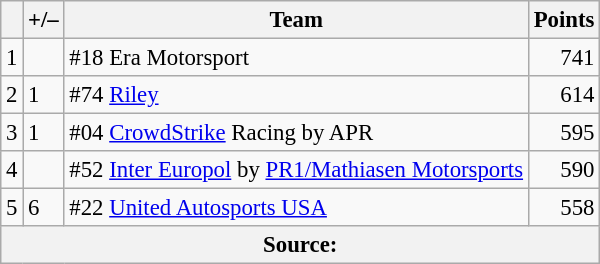<table class="wikitable" style="font-size: 95%;">
<tr>
<th scope="col"></th>
<th scope="col">+/–</th>
<th scope="col">Team</th>
<th scope="col">Points</th>
</tr>
<tr>
<td align=center>1</td>
<td align=left></td>
<td>#18 Era Motorsport</td>
<td align=right>741</td>
</tr>
<tr>
<td align=center>2</td>
<td align=left> 1</td>
<td>#74 <a href='#'>Riley</a></td>
<td align=right>614</td>
</tr>
<tr>
<td align=center>3</td>
<td align="left"> 1</td>
<td>#04 <a href='#'>CrowdStrike</a> Racing by APR</td>
<td align=right>595</td>
</tr>
<tr>
<td align=center>4</td>
<td align="left"></td>
<td>#52 <a href='#'>Inter Europol</a> by <a href='#'>PR1/Mathiasen Motorsports</a></td>
<td align=right>590</td>
</tr>
<tr>
<td align=center>5</td>
<td align="left"> 6</td>
<td>#22 <a href='#'>United Autosports USA</a></td>
<td align=right>558</td>
</tr>
<tr>
<th colspan=5>Source:</th>
</tr>
</table>
